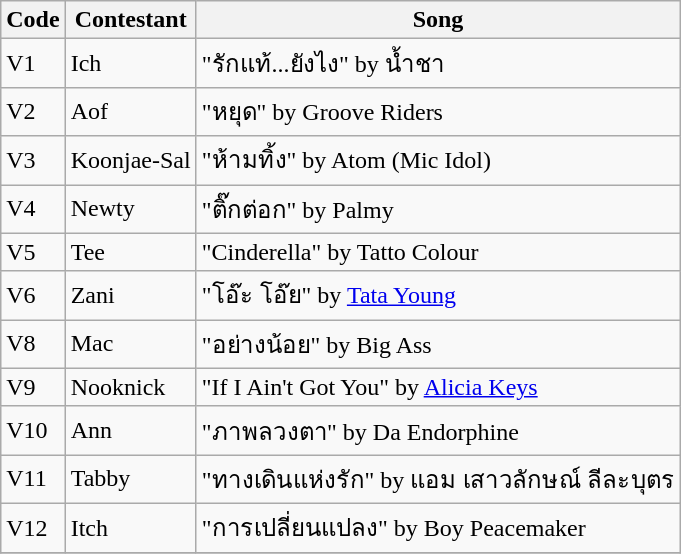<table class="wikitable">
<tr>
<th>Code</th>
<th>Contestant</th>
<th>Song</th>
</tr>
<tr>
<td>V1</td>
<td>Ich</td>
<td>"รักแท้...ยังไง" by น้ำชา</td>
</tr>
<tr>
<td>V2</td>
<td>Aof</td>
<td>"หยุด" by Groove Riders</td>
</tr>
<tr>
<td>V3</td>
<td>Koonjae-Sal</td>
<td>"ห้ามทิ้ง" by Atom (Mic Idol)</td>
</tr>
<tr>
<td>V4</td>
<td>Newty</td>
<td>"ติ๊กต่อก" by Palmy</td>
</tr>
<tr>
<td>V5</td>
<td>Tee</td>
<td>"Cinderella" by Tatto Colour</td>
</tr>
<tr>
<td>V6</td>
<td>Zani</td>
<td>"โอ๊ะ โอ๊ย" by <a href='#'>Tata Young</a></td>
</tr>
<tr>
<td>V8</td>
<td>Mac</td>
<td>"อย่างน้อย" by Big Ass</td>
</tr>
<tr>
<td>V9</td>
<td>Nooknick</td>
<td>"If I Ain't Got You" by <a href='#'>Alicia Keys</a></td>
</tr>
<tr>
<td>V10</td>
<td>Ann</td>
<td>"ภาพลวงตา" by Da Endorphine</td>
</tr>
<tr>
<td>V11</td>
<td>Tabby</td>
<td>"ทางเดินแห่งรัก" by แอม เสาวลักษณ์ ลีละบุตร</td>
</tr>
<tr>
<td>V12</td>
<td>Itch</td>
<td>"การเปลี่ยนแปลง" by Boy Peacemaker</td>
</tr>
<tr>
</tr>
</table>
